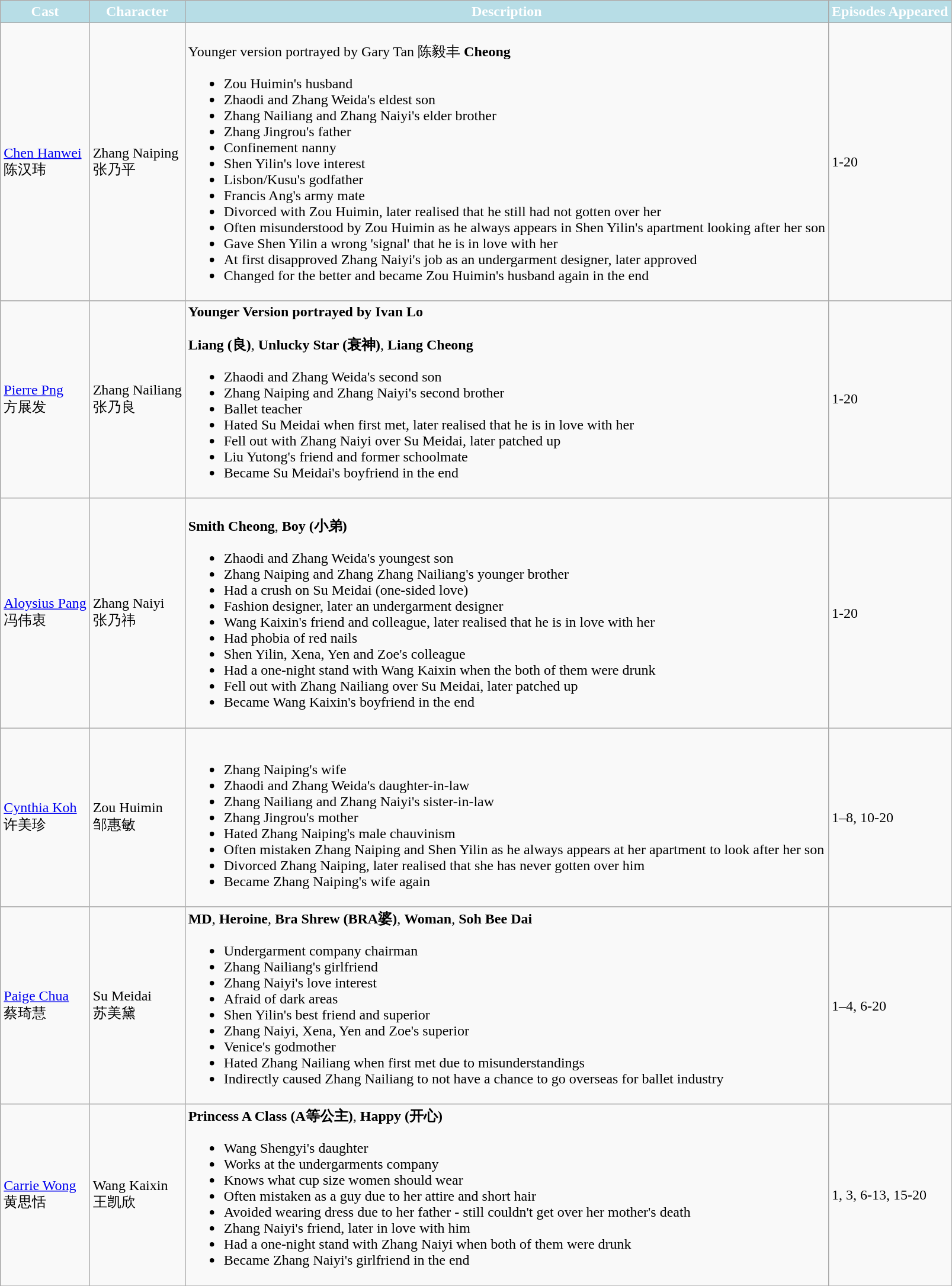<table class="wikitable">
<tr>
<th style="background:#b7dde6; color:white">Cast</th>
<th style="background:#b7dde6; color:white">Character</th>
<th style="background:#b7dde6; color:white">Description</th>
<th style="background:#b7dde6; color:white">Episodes Appeared</th>
</tr>
<tr>
<td><a href='#'>Chen Hanwei</a> <br> 陈汉玮</td>
<td>Zhang Naiping <br> 张乃平</td>
<td><br> Younger version portrayed by Gary Tan 陈毅丰 <strong>Cheong</strong><br><ul><li>Zou Huimin's husband</li><li>Zhaodi and Zhang Weida's eldest son</li><li>Zhang Nailiang and Zhang Naiyi's elder brother</li><li>Zhang Jingrou's father</li><li>Confinement nanny</li><li>Shen Yilin's love interest</li><li>Lisbon/Kusu's godfather</li><li>Francis Ang's army mate</li><li>Divorced with Zou Huimin, later realised that he still had not gotten over her</li><li>Often misunderstood by Zou Huimin as he always appears in Shen Yilin's apartment looking after her son</li><li>Gave Shen Yilin a wrong 'signal' that he is in love with her</li><li>At first disapproved Zhang Naiyi's job as an undergarment designer, later approved</li><li>Changed for the better and became Zou Huimin's husband again in the end</li></ul></td>
<td>1-20</td>
</tr>
<tr>
<td><a href='#'>Pierre Png</a> <br> 方展发</td>
<td>Zhang Nailiang <br> 张乃良</td>
<td><strong>Younger Version portrayed by Ivan Lo </strong> <br> <br> <strong>Liang (良)</strong>, <strong>Unlucky Star (衰神)</strong>, <strong>Liang Cheong</strong><br><ul><li>Zhaodi and Zhang Weida's second son</li><li>Zhang Naiping and Zhang Naiyi's second brother</li><li>Ballet teacher</li><li>Hated Su Meidai when first met, later realised that he is in love with her</li><li>Fell out with Zhang Naiyi over Su Meidai, later patched up</li><li>Liu Yutong's friend and former schoolmate</li><li>Became Su Meidai's boyfriend in the end</li></ul></td>
<td>1-20</td>
</tr>
<tr>
<td><a href='#'>Aloysius Pang</a> <br> 冯伟衷</td>
<td>Zhang Naiyi <br> 张乃祎</td>
<td><br> <strong>Smith Cheong</strong>, <strong>Boy (小弟)</strong><br><ul><li>Zhaodi and Zhang Weida's youngest son</li><li>Zhang Naiping and Zhang Zhang Nailiang's younger brother</li><li>Had a crush on Su Meidai (one-sided love)</li><li>Fashion designer, later an undergarment designer</li><li>Wang Kaixin's friend and colleague, later realised that he is in love with her</li><li>Had phobia of red nails</li><li>Shen Yilin, Xena, Yen and Zoe's colleague</li><li>Had a one-night stand with Wang Kaixin when the both of them were drunk</li><li>Fell out with Zhang Nailiang over Su Meidai, later patched up</li><li>Became Wang Kaixin's boyfriend in the end</li></ul></td>
<td>1-20</td>
</tr>
<tr>
<td><a href='#'>Cynthia Koh</a> <br> 许美珍</td>
<td>Zou Huimin <br> 邹惠敏</td>
<td><br><ul><li>Zhang Naiping's wife</li><li>Zhaodi and Zhang Weida's daughter-in-law</li><li>Zhang Nailiang and Zhang Naiyi's sister-in-law</li><li>Zhang Jingrou's mother</li><li>Hated Zhang Naiping's male chauvinism</li><li>Often mistaken Zhang Naiping and Shen Yilin as he always appears at her apartment to look after her son</li><li>Divorced Zhang Naiping, later realised that she has never gotten over him</li><li>Became Zhang Naiping's wife again</li></ul></td>
<td>1–8, 10-20</td>
</tr>
<tr>
<td><a href='#'>Paige Chua</a> <br> 蔡琦慧</td>
<td>Su Meidai<br> 苏美黛</td>
<td><strong>MD</strong>, <strong>Heroine</strong>, <strong>Bra Shrew (BRA婆)</strong>, <strong>Woman</strong>, <strong>Soh Bee Dai</strong><br><ul><li>Undergarment company chairman</li><li>Zhang Nailiang's girlfriend</li><li>Zhang Naiyi's love interest</li><li>Afraid of dark areas</li><li>Shen Yilin's best friend and superior</li><li>Zhang Naiyi, Xena, Yen and Zoe's superior</li><li>Venice's godmother</li><li>Hated Zhang Nailiang when first met due to misunderstandings</li><li>Indirectly caused Zhang Nailiang to not have a chance to go overseas for ballet industry</li></ul></td>
<td>1–4, 6-20</td>
</tr>
<tr>
<td><a href='#'>Carrie Wong</a> <br> 黄思恬</td>
<td>Wang Kaixin <br> 王凯欣</td>
<td><strong>Princess A Class (A等公主)</strong>, <strong>Happy (开心)</strong><br><ul><li>Wang Shengyi's daughter</li><li>Works at the undergarments company</li><li>Knows what cup size women should wear</li><li>Often mistaken as a guy due to her attire and short hair</li><li>Avoided wearing dress due to her father - still couldn't get over her mother's death</li><li>Zhang Naiyi's friend, later in love with him</li><li>Had a one-night stand with Zhang Naiyi when both of them were drunk</li><li>Became Zhang Naiyi's girlfriend in the end</li></ul></td>
<td>1, 3, 6-13, 15-20</td>
</tr>
<tr>
</tr>
</table>
